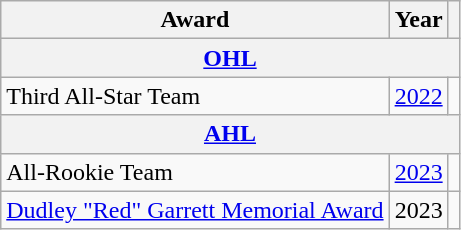<table class="wikitable">
<tr>
<th>Award</th>
<th>Year</th>
<th></th>
</tr>
<tr>
<th colspan="3"><a href='#'>OHL</a></th>
</tr>
<tr>
<td>Third All-Star Team</td>
<td><a href='#'>2022</a></td>
<td></td>
</tr>
<tr>
<th colspan="3"><a href='#'>AHL</a></th>
</tr>
<tr>
<td>All-Rookie Team</td>
<td><a href='#'>2023</a></td>
<td></td>
</tr>
<tr>
<td><a href='#'>Dudley "Red" Garrett Memorial Award</a></td>
<td>2023</td>
<td></td>
</tr>
</table>
